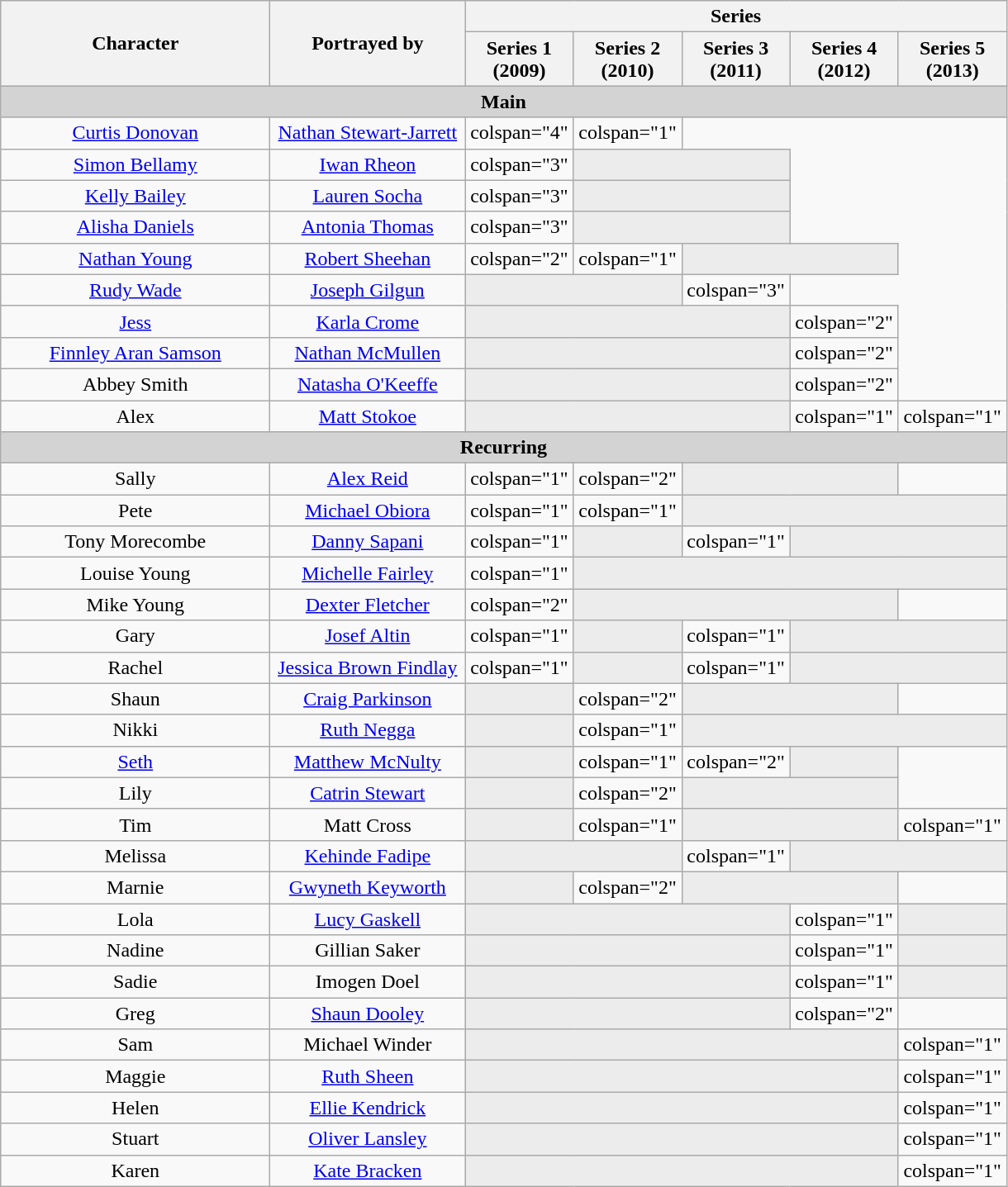<table class="wikitable" style="text-align:center;">
<tr>
<th rowspan="2" style="width:210px;">Character</th>
<th style="width:150px;" rowspan="2">Portrayed by</th>
<th colspan="5">Series</th>
</tr>
<tr>
<th style="width:80px;">Series 1<br>(2009)</th>
<th style="width:80px;">Series 2<br>(2010)</th>
<th style="width:80px;">Series 3<br>(2011)</th>
<th style="width:80px;">Series 4<br>(2012)</th>
<th style="width:80px;">Series 5<br>(2013)</th>
</tr>
<tr>
<th colspan="7" style="background:lightgrey;"><strong>Main</strong></th>
</tr>
<tr>
<td><a href='#'>Curtis Donovan</a></td>
<td><a href='#'>Nathan Stewart-Jarrett</a></td>
<td>colspan="4" </td>
<td>colspan="1" </td>
</tr>
<tr>
<td><a href='#'>Simon Bellamy</a></td>
<td><a href='#'>Iwan Rheon</a></td>
<td>colspan="3" </td>
<td colspan="2" style="background:#ececec;"></td>
</tr>
<tr>
<td><a href='#'>Kelly Bailey</a></td>
<td><a href='#'>Lauren Socha</a></td>
<td>colspan="3" </td>
<td colspan="2" style="background:#ececec;"></td>
</tr>
<tr>
<td><a href='#'>Alisha Daniels</a></td>
<td><a href='#'>Antonia Thomas</a></td>
<td>colspan="3" </td>
<td colspan="2" style="background:#ececec;"></td>
</tr>
<tr>
<td><a href='#'>Nathan Young</a></td>
<td><a href='#'>Robert Sheehan</a></td>
<td>colspan="2" </td>
<td>colspan="1" </td>
<td colspan="2" style="background:#ececec;"></td>
</tr>
<tr>
<td><a href='#'>Rudy Wade</a></td>
<td><a href='#'>Joseph Gilgun</a></td>
<td colspan="2" style="background:#ececec;"></td>
<td>colspan="3" </td>
</tr>
<tr>
<td><a href='#'>Jess</a></td>
<td><a href='#'>Karla Crome</a></td>
<td colspan="3" style="background:#ececec;"></td>
<td>colspan="2" </td>
</tr>
<tr>
<td><a href='#'>Finnley Aran Samson</a></td>
<td><a href='#'>Nathan McMullen</a></td>
<td colspan="3" style="background:#ececec;"></td>
<td>colspan="2" </td>
</tr>
<tr>
<td>Abbey Smith</td>
<td><a href='#'>Natasha O'Keeffe</a></td>
<td colspan="3" style="background:#ececec;"></td>
<td>colspan="2" </td>
</tr>
<tr>
<td>Alex</td>
<td><a href='#'>Matt Stokoe</a></td>
<td colspan="3" style="background:#ececec;"></td>
<td>colspan="1" </td>
<td>colspan="1" </td>
</tr>
<tr>
<th colspan="7" style="background:lightgrey;"><strong>Recurring</strong></th>
</tr>
<tr>
<td>Sally</td>
<td><a href='#'>Alex Reid</a></td>
<td>colspan="1" </td>
<td>colspan="2" </td>
<td colspan="2" style="background:#ececec;"></td>
</tr>
<tr>
<td>Pete</td>
<td><a href='#'>Michael Obiora</a></td>
<td>colspan="1" </td>
<td>colspan="1" </td>
<td colspan="3" style="background:#ececec;"></td>
</tr>
<tr>
<td>Tony Morecombe</td>
<td><a href='#'>Danny Sapani</a></td>
<td>colspan="1" </td>
<td colspan="1" style="background:#ececec;"></td>
<td>colspan="1" </td>
<td colspan="2" style="background:#ececec;"></td>
</tr>
<tr>
<td>Louise Young</td>
<td><a href='#'>Michelle Fairley</a></td>
<td>colspan="1" </td>
<td colspan="4" style="background:#ececec;"></td>
</tr>
<tr>
<td>Mike Young</td>
<td><a href='#'>Dexter Fletcher</a></td>
<td>colspan="2" </td>
<td colspan="3" style="background:#ececec;"></td>
</tr>
<tr>
<td>Gary</td>
<td><a href='#'>Josef Altin</a></td>
<td>colspan="1" </td>
<td colspan="1" style="background:#ececec;"></td>
<td>colspan="1" </td>
<td colspan="2" style="background:#ececec;"></td>
</tr>
<tr>
<td>Rachel</td>
<td><a href='#'>Jessica Brown Findlay</a></td>
<td>colspan="1" </td>
<td colspan="1" style="background:#ececec;"></td>
<td>colspan="1" </td>
<td colspan="2" style="background:#ececec;"></td>
</tr>
<tr>
<td>Shaun</td>
<td><a href='#'>Craig Parkinson</a></td>
<td colspan="1" style="background:#ececec;"></td>
<td>colspan="2" </td>
<td colspan="2" style="background:#ececec;"></td>
</tr>
<tr>
<td>Nikki</td>
<td><a href='#'>Ruth Negga</a></td>
<td colspan="1" style="background:#ececec;"></td>
<td>colspan="1" </td>
<td colspan="3" style="background:#ececec;"></td>
</tr>
<tr>
<td><a href='#'>Seth</a></td>
<td><a href='#'>Matthew McNulty</a></td>
<td style="background:#ececec;"></td>
<td>colspan="1" </td>
<td>colspan="2" </td>
<td style="background:#ececec;"></td>
</tr>
<tr>
<td>Lily</td>
<td><a href='#'>Catrin Stewart</a></td>
<td colspan="1" style="background:#ececec;"></td>
<td>colspan="2" </td>
<td colspan="2" style="background:#ececec;"></td>
</tr>
<tr>
<td>Tim</td>
<td>Matt Cross</td>
<td colspan="1" style="background:#ececec;"></td>
<td>colspan="1" </td>
<td colspan="2" style="background:#ececec;"></td>
<td>colspan="1" </td>
</tr>
<tr>
<td>Melissa</td>
<td><a href='#'>Kehinde Fadipe</a></td>
<td colspan="2" style="background:#ececec;"></td>
<td>colspan="1" </td>
<td colspan="2" style="background:#ececec;"></td>
</tr>
<tr>
<td>Marnie</td>
<td><a href='#'>Gwyneth Keyworth</a></td>
<td colspan="1" style="background:#ececec;"></td>
<td>colspan="2" </td>
<td colspan="2" style="background:#ececec;"></td>
</tr>
<tr>
<td>Lola</td>
<td><a href='#'>Lucy Gaskell</a></td>
<td colspan="3" style="background:#ececec;"></td>
<td>colspan="1" </td>
<td colspan="1" style="background:#ececec;"></td>
</tr>
<tr>
<td>Nadine</td>
<td>Gillian Saker</td>
<td colspan="3" style="background:#ececec;"></td>
<td>colspan="1" </td>
<td colspan="1" style="background:#ececec;"></td>
</tr>
<tr>
<td>Sadie</td>
<td>Imogen Doel</td>
<td colspan="3" style="background:#ececec;"></td>
<td>colspan="1" </td>
<td colspan="1" style="background:#ececec;"></td>
</tr>
<tr>
<td>Greg</td>
<td><a href='#'>Shaun Dooley</a></td>
<td colspan="3" style="background:#ececec;"></td>
<td>colspan="2" </td>
</tr>
<tr>
<td>Sam</td>
<td>Michael Winder</td>
<td colspan="4" style="background:#ececec;"></td>
<td>colspan="1" </td>
</tr>
<tr>
<td>Maggie</td>
<td><a href='#'>Ruth Sheen</a></td>
<td colspan="4" style="background:#ececec;"></td>
<td>colspan="1" </td>
</tr>
<tr>
<td>Helen</td>
<td><a href='#'>Ellie Kendrick</a></td>
<td colspan="4" style="background:#ececec;"></td>
<td>colspan="1" </td>
</tr>
<tr>
<td>Stuart</td>
<td><a href='#'>Oliver Lansley</a></td>
<td colspan="4" style="background:#ececec;"></td>
<td>colspan="1" </td>
</tr>
<tr>
<td>Karen</td>
<td><a href='#'>Kate Bracken</a></td>
<td colspan="4" style="background:#ececec;"></td>
<td>colspan="1" </td>
</tr>
</table>
